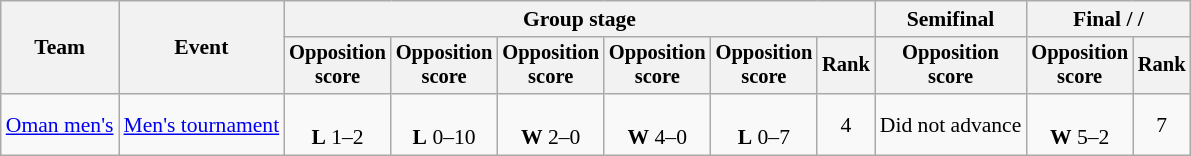<table class=wikitable style=font-size:90%;text-align:center>
<tr>
<th rowspan=2>Team</th>
<th rowspan=2>Event</th>
<th colspan=6>Group stage</th>
<th>Semifinal</th>
<th colspan=2>Final /  / </th>
</tr>
<tr style=font-size:95%>
<th>Opposition<br>score</th>
<th>Opposition<br>score</th>
<th>Opposition<br>score</th>
<th>Opposition<br>score</th>
<th>Opposition<br>score</th>
<th>Rank</th>
<th>Opposition<br>score</th>
<th>Opposition<br>score</th>
<th>Rank</th>
</tr>
<tr>
<td align=left><a href='#'>Oman men's</a></td>
<td align=left><a href='#'>Men's tournament</a></td>
<td><br><strong>L</strong> 1–2</td>
<td><br><strong>L</strong> 0–10</td>
<td><br><strong>W</strong> 2–0</td>
<td><br><strong>W</strong> 4–0</td>
<td><br><strong>L</strong> 0–7</td>
<td>4</td>
<td>Did not advance</td>
<td><br><strong>W</strong> 5–2</td>
<td>7</td>
</tr>
</table>
